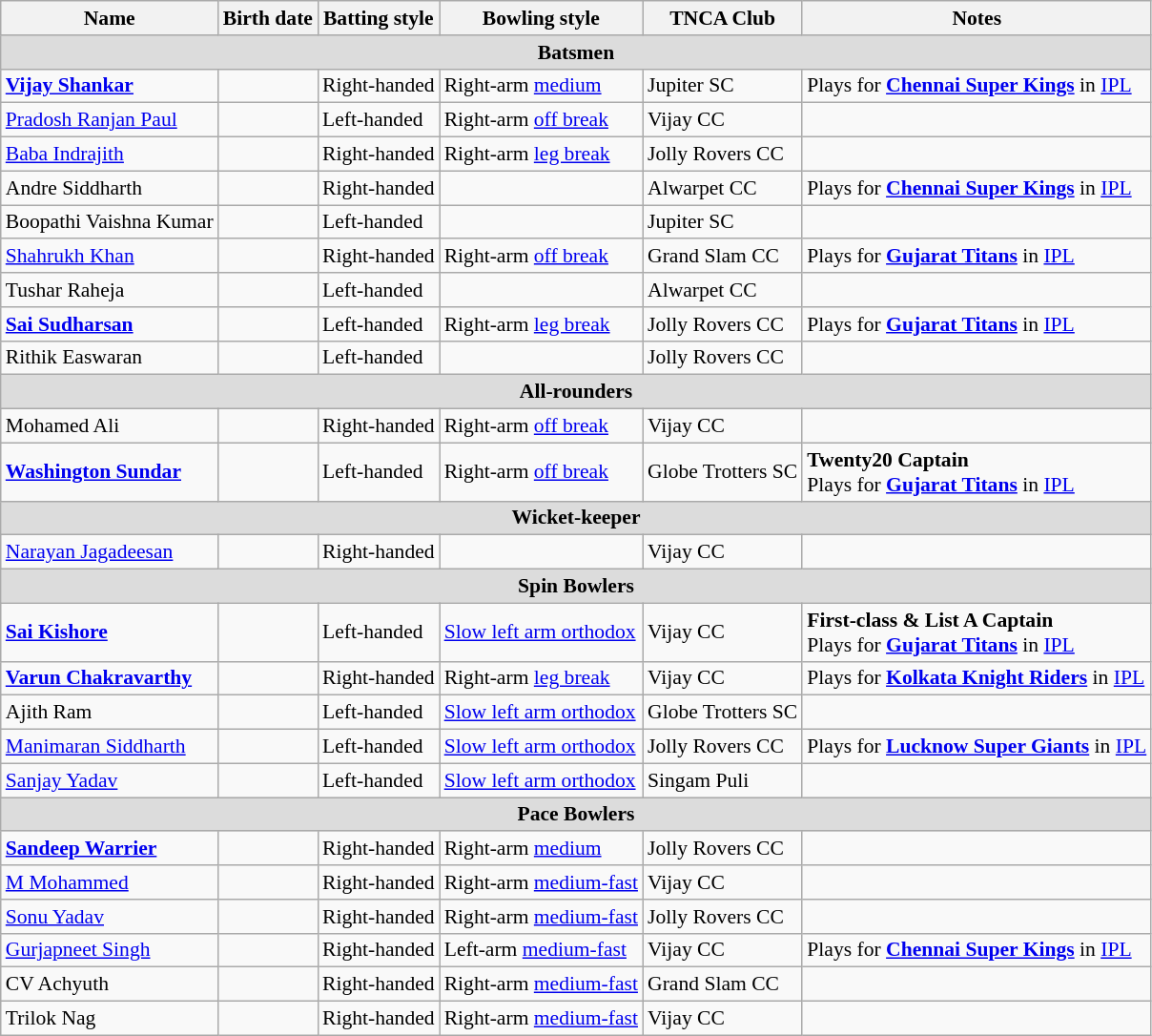<table class="wikitable" style="font-size:90%;">
<tr>
<th align=center>Name</th>
<th align=center>Birth date</th>
<th align=center>Batting style</th>
<th align=center>Bowling style</th>
<th align=center>TNCA Club</th>
<th align=center>Notes</th>
</tr>
<tr>
<th style="background: #DCDCDC" colspan="7" align="center">Batsmen</th>
</tr>
<tr>
<td><strong><a href='#'>Vijay Shankar</a></strong></td>
<td></td>
<td>Right-handed</td>
<td>Right-arm <a href='#'>medium</a></td>
<td>Jupiter SC</td>
<td>Plays for <strong><a href='#'>Chennai Super Kings</a></strong> in <a href='#'>IPL</a></td>
</tr>
<tr>
<td><a href='#'>Pradosh Ranjan Paul</a></td>
<td></td>
<td>Left-handed</td>
<td>Right-arm <a href='#'>off break</a></td>
<td>Vijay CC</td>
<td></td>
</tr>
<tr>
<td><a href='#'>Baba Indrajith</a></td>
<td></td>
<td>Right-handed</td>
<td>Right-arm <a href='#'>leg break</a></td>
<td>Jolly Rovers CC</td>
<td></td>
</tr>
<tr>
<td>Andre Siddharth</td>
<td></td>
<td>Right-handed</td>
<td></td>
<td>Alwarpet CC</td>
<td>Plays for <strong><a href='#'>Chennai Super Kings</a></strong> in <a href='#'>IPL</a></td>
</tr>
<tr>
<td>Boopathi Vaishna Kumar</td>
<td></td>
<td>Left-handed</td>
<td></td>
<td>Jupiter SC</td>
<td></td>
</tr>
<tr>
<td><a href='#'>Shahrukh Khan</a></td>
<td></td>
<td>Right-handed</td>
<td>Right-arm <a href='#'>off break</a></td>
<td>Grand Slam CC</td>
<td>Plays for <strong><a href='#'>Gujarat Titans</a></strong> in <a href='#'>IPL</a></td>
</tr>
<tr>
<td>Tushar Raheja</td>
<td></td>
<td>Left-handed</td>
<td></td>
<td>Alwarpet CC</td>
<td></td>
</tr>
<tr>
<td><strong><a href='#'>Sai Sudharsan</a></strong></td>
<td></td>
<td>Left-handed</td>
<td>Right-arm <a href='#'>leg break</a></td>
<td>Jolly Rovers CC</td>
<td>Plays for <strong><a href='#'>Gujarat Titans</a></strong> in <a href='#'>IPL</a></td>
</tr>
<tr>
<td>Rithik Easwaran</td>
<td></td>
<td>Left-handed</td>
<td></td>
<td>Jolly Rovers CC</td>
<td></td>
</tr>
<tr>
<th style="background: #DCDCDC" colspan="7" align="center">All-rounders</th>
</tr>
<tr>
<td>Mohamed Ali</td>
<td></td>
<td>Right-handed</td>
<td>Right-arm <a href='#'>off break</a></td>
<td>Vijay CC</td>
<td></td>
</tr>
<tr>
<td><strong><a href='#'>Washington Sundar</a></strong></td>
<td></td>
<td>Left-handed</td>
<td>Right-arm <a href='#'>off break</a></td>
<td>Globe Trotters SC</td>
<td><strong>Twenty20 Captain</strong> <br> Plays for <strong><a href='#'>Gujarat Titans</a></strong> in <a href='#'>IPL</a></td>
</tr>
<tr>
<th style="background: #DCDCDC" colspan="7" align="center">Wicket-keeper</th>
</tr>
<tr>
<td><a href='#'>Narayan Jagadeesan</a></td>
<td></td>
<td>Right-handed</td>
<td></td>
<td>Vijay CC</td>
<td></td>
</tr>
<tr>
<th style="background: #DCDCDC" colspan="7" align="center">Spin Bowlers</th>
</tr>
<tr>
<td><strong><a href='#'>Sai Kishore</a></strong></td>
<td></td>
<td>Left-handed</td>
<td><a href='#'>Slow left arm orthodox</a></td>
<td>Vijay CC</td>
<td><strong>First-class & List A Captain</strong> <br> Plays for <strong><a href='#'>Gujarat Titans</a></strong> in <a href='#'>IPL</a></td>
</tr>
<tr>
<td><strong><a href='#'>Varun Chakravarthy</a></strong></td>
<td></td>
<td>Right-handed</td>
<td>Right-arm <a href='#'>leg break</a></td>
<td>Vijay CC</td>
<td>Plays for <strong><a href='#'>Kolkata Knight Riders</a></strong> in <a href='#'>IPL</a></td>
</tr>
<tr>
<td>Ajith Ram</td>
<td></td>
<td>Left-handed</td>
<td><a href='#'>Slow left arm orthodox</a></td>
<td>Globe Trotters SC</td>
<td></td>
</tr>
<tr>
<td><a href='#'>Manimaran Siddharth</a></td>
<td></td>
<td>Left-handed</td>
<td><a href='#'>Slow left arm orthodox</a></td>
<td>Jolly Rovers CC</td>
<td>Plays for <strong><a href='#'>Lucknow Super Giants</a></strong> in <a href='#'>IPL</a></td>
</tr>
<tr>
<td><a href='#'> Sanjay Yadav</a></td>
<td></td>
<td>Left-handed</td>
<td><a href='#'>Slow left arm orthodox</a></td>
<td>Singam Puli</td>
<td></td>
</tr>
<tr>
<th style="background: #DCDCDC" colspan="7" align="center">Pace Bowlers</th>
</tr>
<tr>
<td><strong><a href='#'>Sandeep Warrier</a></strong></td>
<td></td>
<td>Right-handed</td>
<td>Right-arm <a href='#'>medium</a></td>
<td>Jolly Rovers CC</td>
<td></td>
</tr>
<tr>
<td><a href='#'>M Mohammed</a></td>
<td></td>
<td>Right-handed</td>
<td>Right-arm <a href='#'>medium-fast</a></td>
<td>Vijay CC</td>
<td></td>
</tr>
<tr>
<td><a href='#'>Sonu Yadav</a></td>
<td></td>
<td>Right-handed</td>
<td>Right-arm <a href='#'>medium-fast</a></td>
<td>Jolly Rovers CC</td>
<td></td>
</tr>
<tr>
<td><a href='#'>Gurjapneet Singh</a></td>
<td></td>
<td>Right-handed</td>
<td>Left-arm <a href='#'>medium-fast</a></td>
<td>Vijay CC</td>
<td>Plays for <strong><a href='#'>Chennai Super Kings</a></strong> in <a href='#'>IPL</a></td>
</tr>
<tr>
<td>CV Achyuth</td>
<td></td>
<td>Right-handed</td>
<td>Right-arm <a href='#'>medium-fast</a></td>
<td>Grand Slam CC</td>
<td></td>
</tr>
<tr>
<td>Trilok Nag</td>
<td></td>
<td>Right-handed</td>
<td>Right-arm <a href='#'>medium-fast</a></td>
<td>Vijay CC</td>
<td></td>
</tr>
</table>
